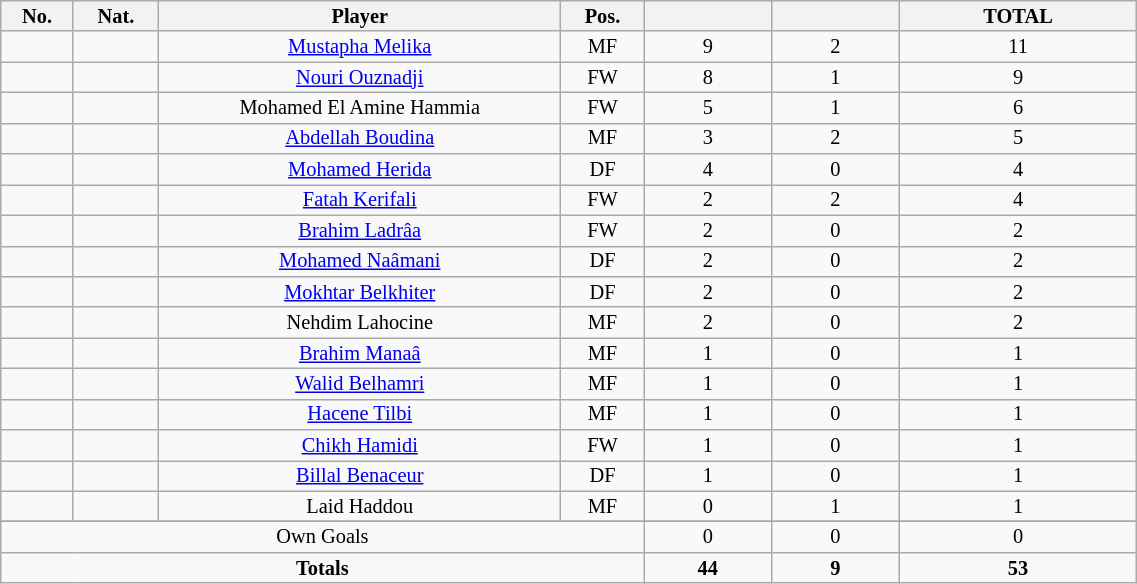<table class="wikitable sortable alternance"  style="font-size:85%; text-align:center; line-height:14px; width:60%;">
<tr>
<th width=10>No.</th>
<th width=10>Nat.</th>
<th width=140>Player</th>
<th width=10>Pos.</th>
<th width=40></th>
<th width=40></th>
<th width=80>TOTAL</th>
</tr>
<tr>
<td></td>
<td></td>
<td><a href='#'>Mustapha Melika</a></td>
<td>MF</td>
<td>9</td>
<td>2</td>
<td>11</td>
</tr>
<tr>
<td></td>
<td></td>
<td><a href='#'>Nouri Ouznadji</a></td>
<td>FW</td>
<td>8</td>
<td>1</td>
<td>9</td>
</tr>
<tr>
<td></td>
<td></td>
<td>Mohamed El Amine Hammia</td>
<td>FW</td>
<td>5</td>
<td>1</td>
<td>6</td>
</tr>
<tr>
<td></td>
<td></td>
<td><a href='#'>Abdellah Boudina</a></td>
<td>MF</td>
<td>3</td>
<td>2</td>
<td>5</td>
</tr>
<tr>
<td></td>
<td></td>
<td><a href='#'>Mohamed Herida</a></td>
<td>DF</td>
<td>4</td>
<td>0</td>
<td>4</td>
</tr>
<tr>
<td></td>
<td></td>
<td><a href='#'>Fatah Kerifali</a></td>
<td>FW</td>
<td>2</td>
<td>2</td>
<td>4</td>
</tr>
<tr>
<td></td>
<td></td>
<td><a href='#'>Brahim Ladrâa</a></td>
<td>FW</td>
<td>2</td>
<td>0</td>
<td>2</td>
</tr>
<tr>
<td></td>
<td></td>
<td><a href='#'>Mohamed Naâmani</a></td>
<td>DF</td>
<td>2</td>
<td>0</td>
<td>2</td>
</tr>
<tr>
<td></td>
<td></td>
<td><a href='#'>Mokhtar Belkhiter</a></td>
<td>DF</td>
<td>2</td>
<td>0</td>
<td>2</td>
</tr>
<tr>
<td></td>
<td></td>
<td>Nehdim Lahocine</td>
<td>MF</td>
<td>2</td>
<td>0</td>
<td>2</td>
</tr>
<tr>
<td></td>
<td></td>
<td><a href='#'>Brahim Manaâ</a></td>
<td>MF</td>
<td>1</td>
<td>0</td>
<td>1</td>
</tr>
<tr>
<td></td>
<td></td>
<td><a href='#'>Walid Belhamri</a></td>
<td>MF</td>
<td>1</td>
<td>0</td>
<td>1</td>
</tr>
<tr>
<td></td>
<td></td>
<td><a href='#'>Hacene Tilbi</a></td>
<td>MF</td>
<td>1</td>
<td>0</td>
<td>1</td>
</tr>
<tr>
<td></td>
<td></td>
<td><a href='#'>Chikh Hamidi</a></td>
<td>FW</td>
<td>1</td>
<td>0</td>
<td>1</td>
</tr>
<tr>
<td></td>
<td></td>
<td><a href='#'>Billal Benaceur</a></td>
<td>DF</td>
<td>1</td>
<td>0</td>
<td>1</td>
</tr>
<tr>
<td></td>
<td></td>
<td>Laid Haddou</td>
<td>MF</td>
<td>0</td>
<td>1</td>
<td>1</td>
</tr>
<tr>
</tr>
<tr class="sortbottom">
<td colspan="4">Own Goals</td>
<td>0</td>
<td>0</td>
<td>0</td>
</tr>
<tr class="sortbottom">
<td colspan="4"><strong>Totals</strong></td>
<td><strong>44</strong></td>
<td><strong>9</strong></td>
<td><strong>53</strong></td>
</tr>
</table>
